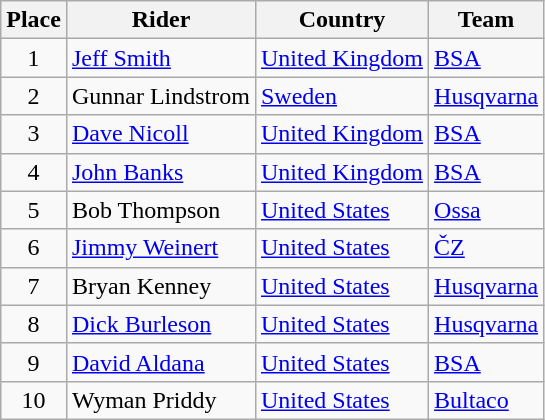<table class="wikitable">
<tr>
<th>Place</th>
<th>Rider</th>
<th>Country</th>
<th>Team</th>
</tr>
<tr>
<td align="center">1</td>
<td> <a href='#'>Jeff Smith</a></td>
<td><a href='#'>United Kingdom</a></td>
<td><a href='#'>BSA</a></td>
</tr>
<tr>
<td align="center">2</td>
<td> Gunnar Lindstrom</td>
<td><a href='#'>Sweden</a></td>
<td><a href='#'>Husqvarna</a></td>
</tr>
<tr>
<td align="center">3</td>
<td> <a href='#'>Dave Nicoll</a></td>
<td><a href='#'>United Kingdom</a></td>
<td><a href='#'>BSA</a></td>
</tr>
<tr>
<td align="center">4</td>
<td> <a href='#'>John Banks</a></td>
<td><a href='#'>United Kingdom</a></td>
<td><a href='#'>BSA</a></td>
</tr>
<tr>
<td align="center">5</td>
<td> Bob Thompson</td>
<td><a href='#'>United States</a></td>
<td><a href='#'>Ossa</a></td>
</tr>
<tr>
<td align="center">6</td>
<td> <a href='#'>Jimmy Weinert</a></td>
<td><a href='#'>United States</a></td>
<td><a href='#'>ČZ</a></td>
</tr>
<tr>
<td align="center">7</td>
<td> Bryan Kenney</td>
<td><a href='#'>United States</a></td>
<td><a href='#'>Husqvarna</a></td>
</tr>
<tr>
<td align="center">8</td>
<td> <a href='#'>Dick Burleson</a></td>
<td><a href='#'>United States</a></td>
<td><a href='#'>Husqvarna</a></td>
</tr>
<tr>
<td align="center">9</td>
<td> <a href='#'>David Aldana</a></td>
<td><a href='#'>United States</a></td>
<td><a href='#'>BSA</a></td>
</tr>
<tr>
<td align="center">10</td>
<td> Wyman Priddy</td>
<td><a href='#'>United States</a></td>
<td><a href='#'>Bultaco</a></td>
</tr>
</table>
